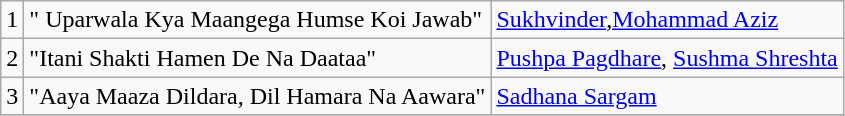<table class="wikitable">
<tr>
<td>1</td>
<td>" Uparwala Kya Maangega Humse Koi Jawab"</td>
<td><a href='#'>Sukhvinder</a>,<a href='#'>Mohammad Aziz</a></td>
</tr>
<tr>
<td>2</td>
<td>"Itani Shakti Hamen De Na Daataa"</td>
<td><a href='#'>Pushpa Pagdhare</a>, <a href='#'>Sushma Shreshta</a></td>
</tr>
<tr>
<td>3</td>
<td>"Aaya Maaza Dildara, Dil Hamara Na Aawara"</td>
<td><a href='#'>Sadhana Sargam</a></td>
</tr>
<tr>
</tr>
</table>
